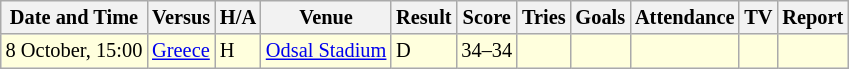<table class="wikitable" style="font-size:85%;">
<tr>
<th>Date and Time</th>
<th>Versus</th>
<th>H/A</th>
<th>Venue</th>
<th>Result</th>
<th>Score</th>
<th>Tries</th>
<th>Goals</th>
<th>Attendance</th>
<th>TV</th>
<th>Report</th>
</tr>
<tr style="background:#ffffdd;">
<td>8 October, 15:00</td>
<td> <a href='#'>Greece</a></td>
<td>H</td>
<td><a href='#'>Odsal Stadium</a></td>
<td>D</td>
<td>34–34</td>
<td></td>
<td></td>
<td></td>
<td></td>
<td></td>
</tr>
</table>
